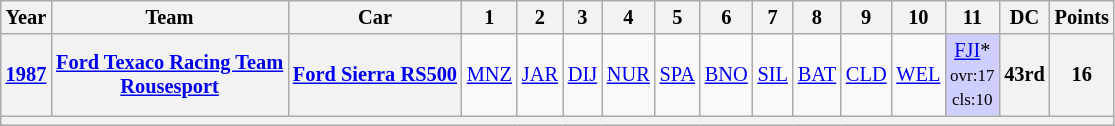<table class="wikitable" style="text-align:center; font-size:85%">
<tr>
<th>Year</th>
<th>Team</th>
<th>Car</th>
<th>1</th>
<th>2</th>
<th>3</th>
<th>4</th>
<th>5</th>
<th>6</th>
<th>7</th>
<th>8</th>
<th>9</th>
<th>10</th>
<th>11</th>
<th>DC</th>
<th>Points</th>
</tr>
<tr>
<th><a href='#'>1987</a></th>
<th nowrap><a href='#'>Ford Texaco Racing Team</a><br><a href='#'>Rousesport</a></th>
<th nowrap><a href='#'>Ford Sierra RS500</a></th>
<td><a href='#'>MNZ</a></td>
<td><a href='#'>JAR</a></td>
<td><a href='#'>DIJ</a></td>
<td><a href='#'>NUR</a></td>
<td><a href='#'>SPA</a></td>
<td><a href='#'>BNO</a></td>
<td><a href='#'>SIL</a></td>
<td><a href='#'>BAT</a></td>
<td><a href='#'>CLD</a></td>
<td><a href='#'>WEL</a></td>
<td style="background:#cfcfff;"><a href='#'>FJI</a>*<br><small>ovr:17<br>cls:10</small></td>
<th>43rd</th>
<th>16</th>
</tr>
<tr>
<th colspan="17"></th>
</tr>
</table>
